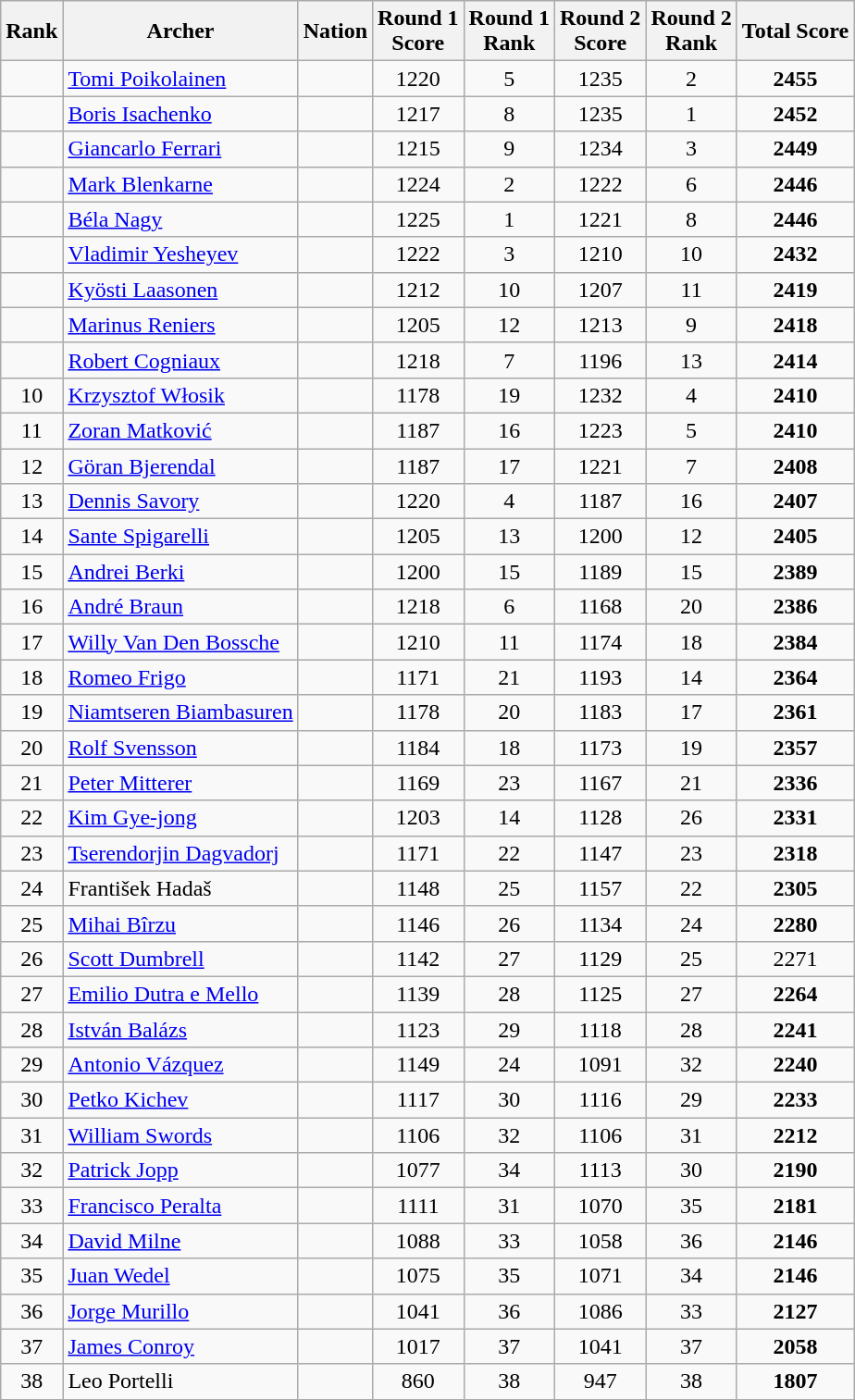<table class="wikitable sortable" style="text-align:center;">
<tr>
<th>Rank</th>
<th>Archer</th>
<th>Nation</th>
<th>Round 1 <br> Score</th>
<th>Round 1 <br> Rank</th>
<th>Round 2 <br> Score</th>
<th>Round 2 <br> Rank</th>
<th>Total Score</th>
</tr>
<tr>
<td></td>
<td align=left><a href='#'>Tomi Poikolainen</a></td>
<td align=left></td>
<td>1220</td>
<td>5</td>
<td>1235</td>
<td>2</td>
<td><strong>2455</strong></td>
</tr>
<tr>
<td></td>
<td align=left><a href='#'>Boris Isachenko</a></td>
<td align=left></td>
<td>1217</td>
<td>8</td>
<td>1235</td>
<td>1</td>
<td><strong>2452</strong></td>
</tr>
<tr>
<td></td>
<td align=left><a href='#'>Giancarlo Ferrari</a></td>
<td align=left></td>
<td>1215</td>
<td>9</td>
<td>1234</td>
<td>3</td>
<td><strong>2449</strong></td>
</tr>
<tr>
<td></td>
<td align=left><a href='#'>Mark Blenkarne</a></td>
<td align=left></td>
<td>1224</td>
<td>2</td>
<td>1222</td>
<td>6</td>
<td><strong>2446</strong></td>
</tr>
<tr>
<td></td>
<td align=left><a href='#'>Béla Nagy</a></td>
<td align=left></td>
<td>1225</td>
<td>1</td>
<td>1221</td>
<td>8</td>
<td><strong>2446</strong></td>
</tr>
<tr>
<td></td>
<td align=left><a href='#'>Vladimir Yesheyev</a></td>
<td align=left></td>
<td>1222</td>
<td>3</td>
<td>1210</td>
<td>10</td>
<td><strong>2432</strong></td>
</tr>
<tr>
<td></td>
<td align=left><a href='#'>Kyösti Laasonen</a></td>
<td align=left></td>
<td>1212</td>
<td>10</td>
<td>1207</td>
<td>11</td>
<td><strong>2419</strong></td>
</tr>
<tr>
<td></td>
<td align=left><a href='#'>Marinus Reniers</a></td>
<td align=left></td>
<td>1205</td>
<td>12</td>
<td>1213</td>
<td>9</td>
<td><strong>2418</strong></td>
</tr>
<tr>
<td></td>
<td align=left><a href='#'>Robert Cogniaux</a></td>
<td align=left></td>
<td>1218</td>
<td>7</td>
<td>1196</td>
<td>13</td>
<td><strong>2414</strong></td>
</tr>
<tr>
<td>10</td>
<td align=left><a href='#'>Krzysztof Włosik</a></td>
<td align=left></td>
<td>1178</td>
<td>19</td>
<td>1232</td>
<td>4</td>
<td><strong>2410</strong></td>
</tr>
<tr>
<td>11</td>
<td align=left><a href='#'>Zoran Matković</a></td>
<td align=left></td>
<td>1187</td>
<td>16</td>
<td>1223</td>
<td>5</td>
<td><strong>2410</strong></td>
</tr>
<tr>
<td>12</td>
<td align=left><a href='#'>Göran Bjerendal</a></td>
<td align=left></td>
<td>1187</td>
<td>17</td>
<td>1221</td>
<td>7</td>
<td><strong>2408</strong></td>
</tr>
<tr>
<td>13</td>
<td align=left><a href='#'>Dennis Savory</a></td>
<td align=left></td>
<td>1220</td>
<td>4</td>
<td>1187</td>
<td>16</td>
<td><strong>2407</strong></td>
</tr>
<tr>
<td>14</td>
<td align=left><a href='#'>Sante Spigarelli</a></td>
<td align=left></td>
<td>1205</td>
<td>13</td>
<td>1200</td>
<td>12</td>
<td><strong>2405</strong></td>
</tr>
<tr>
<td>15</td>
<td align=left><a href='#'>Andrei Berki</a></td>
<td align=left></td>
<td>1200</td>
<td>15</td>
<td>1189</td>
<td>15</td>
<td><strong>2389</strong></td>
</tr>
<tr>
<td>16</td>
<td align=left><a href='#'>André Braun</a></td>
<td align=left></td>
<td>1218</td>
<td>6</td>
<td>1168</td>
<td>20</td>
<td><strong>2386</strong></td>
</tr>
<tr>
<td>17</td>
<td align=left><a href='#'>Willy Van Den Bossche</a></td>
<td align=left></td>
<td>1210</td>
<td>11</td>
<td>1174</td>
<td>18</td>
<td><strong>2384</strong></td>
</tr>
<tr>
<td>18</td>
<td align=left><a href='#'>Romeo Frigo</a></td>
<td align=left></td>
<td>1171</td>
<td>21</td>
<td>1193</td>
<td>14</td>
<td><strong>2364</strong></td>
</tr>
<tr>
<td>19</td>
<td align=left><a href='#'>Niamtseren Biambasuren</a></td>
<td align=left></td>
<td>1178</td>
<td>20</td>
<td>1183</td>
<td>17</td>
<td><strong>2361</strong></td>
</tr>
<tr>
<td>20</td>
<td align=left><a href='#'>Rolf Svensson</a></td>
<td align=left></td>
<td>1184</td>
<td>18</td>
<td>1173</td>
<td>19</td>
<td><strong>2357</strong></td>
</tr>
<tr>
<td>21</td>
<td align=left><a href='#'>Peter Mitterer</a></td>
<td align=left></td>
<td>1169</td>
<td>23</td>
<td>1167</td>
<td>21</td>
<td><strong>2336</strong></td>
</tr>
<tr>
<td>22</td>
<td align=left><a href='#'>Kim Gye-jong</a></td>
<td align=left></td>
<td>1203</td>
<td>14</td>
<td>1128</td>
<td>26</td>
<td><strong>2331</strong></td>
</tr>
<tr>
<td>23</td>
<td align=left><a href='#'>Tserendorjin Dagvadorj</a></td>
<td align=left></td>
<td>1171</td>
<td>22</td>
<td>1147</td>
<td>23</td>
<td><strong>2318</strong></td>
</tr>
<tr>
<td>24</td>
<td align=left>František Hadaš</td>
<td align=left></td>
<td>1148</td>
<td>25</td>
<td>1157</td>
<td>22</td>
<td><strong>2305</strong></td>
</tr>
<tr>
<td>25</td>
<td align=left><a href='#'>Mihai Bîrzu</a></td>
<td align=left></td>
<td>1146</td>
<td>26</td>
<td>1134</td>
<td>24</td>
<td><strong>2280</strong></td>
</tr>
<tr>
<td>26</td>
<td align=left><a href='#'>Scott Dumbrell</a></td>
<td align=left></td>
<td>1142</td>
<td>27</td>
<td>1129</td>
<td>25</td>
<td>2271</td>
</tr>
<tr>
<td>27</td>
<td align=left><a href='#'>Emilio Dutra e Mello</a></td>
<td align=left></td>
<td>1139</td>
<td>28</td>
<td>1125</td>
<td>27</td>
<td><strong>2264</strong></td>
</tr>
<tr>
<td>28</td>
<td align=left><a href='#'>István Balázs</a></td>
<td align=left></td>
<td>1123</td>
<td>29</td>
<td>1118</td>
<td>28</td>
<td><strong>2241</strong></td>
</tr>
<tr>
<td>29</td>
<td align=left><a href='#'>Antonio Vázquez</a></td>
<td align=left></td>
<td>1149</td>
<td>24</td>
<td>1091</td>
<td>32</td>
<td><strong>2240</strong></td>
</tr>
<tr>
<td>30</td>
<td align=left><a href='#'>Petko Kichev</a></td>
<td align=left></td>
<td>1117</td>
<td>30</td>
<td>1116</td>
<td>29</td>
<td><strong>2233</strong></td>
</tr>
<tr>
<td>31</td>
<td align=left><a href='#'>William Swords</a></td>
<td align=left></td>
<td>1106</td>
<td>32</td>
<td>1106</td>
<td>31</td>
<td><strong>2212</strong></td>
</tr>
<tr>
<td>32</td>
<td align=left><a href='#'>Patrick Jopp</a></td>
<td align=left></td>
<td>1077</td>
<td>34</td>
<td>1113</td>
<td>30</td>
<td><strong>2190</strong></td>
</tr>
<tr>
<td>33</td>
<td align=left><a href='#'>Francisco Peralta</a></td>
<td align=left></td>
<td>1111</td>
<td>31</td>
<td>1070</td>
<td>35</td>
<td><strong>2181</strong></td>
</tr>
<tr>
<td>34</td>
<td align=left><a href='#'>David Milne</a></td>
<td align=left></td>
<td>1088</td>
<td>33</td>
<td>1058</td>
<td>36</td>
<td><strong>2146</strong></td>
</tr>
<tr>
<td>35</td>
<td align=left><a href='#'>Juan Wedel</a></td>
<td align=left></td>
<td>1075</td>
<td>35</td>
<td>1071</td>
<td>34</td>
<td><strong>2146</strong></td>
</tr>
<tr>
<td>36</td>
<td align=left><a href='#'>Jorge Murillo</a></td>
<td align=left></td>
<td>1041</td>
<td>36</td>
<td>1086</td>
<td>33</td>
<td><strong>2127</strong></td>
</tr>
<tr>
<td>37</td>
<td align=left><a href='#'>James Conroy</a></td>
<td align=left></td>
<td>1017</td>
<td>37</td>
<td>1041</td>
<td>37</td>
<td><strong>2058</strong></td>
</tr>
<tr>
<td>38</td>
<td align=left>Leo Portelli</td>
<td align=left></td>
<td>860</td>
<td>38</td>
<td>947</td>
<td>38</td>
<td><strong>1807</strong></td>
</tr>
</table>
